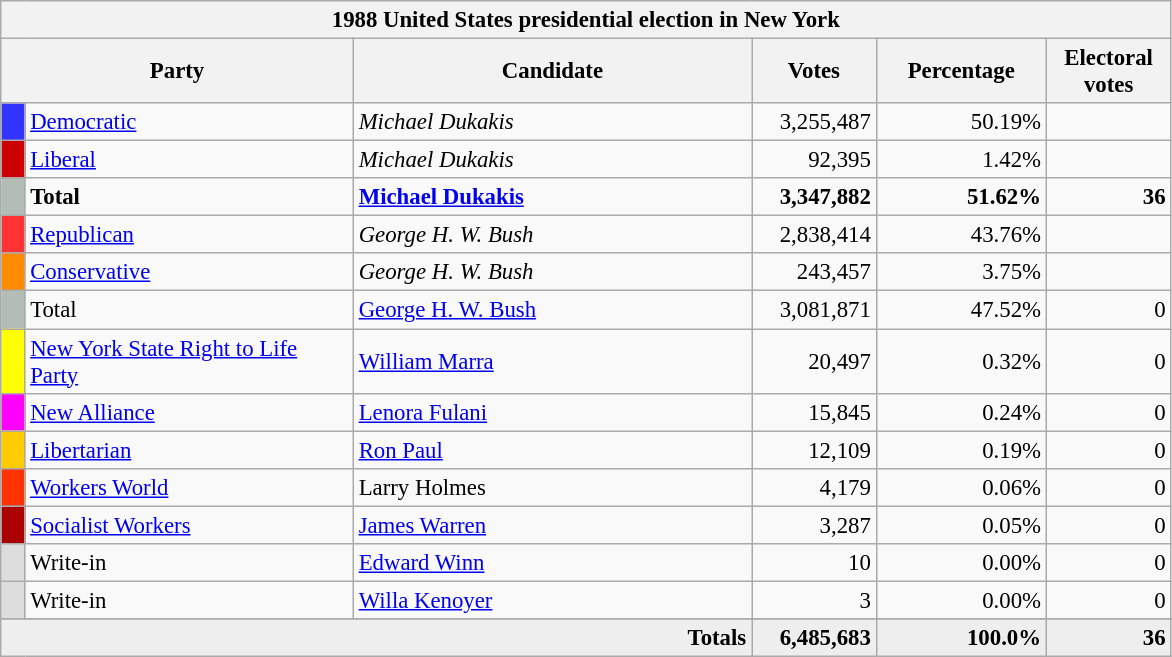<table class="wikitable" style="font-size: 95%;">
<tr>
<th colspan="6">1988 United States presidential election in New York</th>
</tr>
<tr>
<th colspan="2" style="width: 15em">Party</th>
<th style="width: 17em">Candidate</th>
<th style="width: 5em">Votes</th>
<th style="width: 7em">Percentage</th>
<th style="width: 5em">Electoral votes</th>
</tr>
<tr>
<th style="background-color:#3333FF; width: 3px"></th>
<td style="width: 130px"><a href='#'>Democratic</a></td>
<td><em>Michael Dukakis</em></td>
<td align="right">3,255,487</td>
<td align="right">50.19%</td>
<td align="right"></td>
</tr>
<tr>
<th style="background-color:#CC0000; width: 3px"></th>
<td style="width: 130px"><a href='#'>Liberal</a></td>
<td><em>Michael Dukakis</em></td>
<td align="right">92,395</td>
<td align="right">1.42%</td>
<td align="right"></td>
</tr>
<tr>
<th style="background-color:#B2BEB5; width: 3px"></th>
<td style="width: 130px"><strong>Total</strong></td>
<td><strong><a href='#'>Michael Dukakis</a></strong></td>
<td align="right"><strong>3,347,882</strong></td>
<td align="right"><strong>51.62%</strong></td>
<td align="right"><strong>36</strong></td>
</tr>
<tr>
<th style="background-color:#FF3333; width: 3px"></th>
<td style="width: 130px"><a href='#'>Republican</a></td>
<td><em>George H. W. Bush</em></td>
<td align="right">2,838,414</td>
<td align="right">43.76%</td>
<td align="right"></td>
</tr>
<tr>
<th style="background-color:#FF8C00; width: 3px"></th>
<td style="width: 130px"><a href='#'>Conservative</a></td>
<td><em>George H. W. Bush</em></td>
<td align="right">243,457</td>
<td align="right">3.75%</td>
<td align="right"></td>
</tr>
<tr>
<th style="background-color:#B2BEB5; width: 3px"></th>
<td style="width: 130px">Total</td>
<td><a href='#'>George H. W. Bush</a></td>
<td align="right">3,081,871</td>
<td align="right">47.52%</td>
<td align="right">0</td>
</tr>
<tr>
<th style="background-color:#FFFF00; width: 3px"></th>
<td style="width: 130px"><a href='#'>New York State Right to Life Party</a></td>
<td><a href='#'>William Marra</a></td>
<td align="right">20,497</td>
<td align="right">0.32%</td>
<td align="right">0</td>
</tr>
<tr>
<th style="background-color:#FF00FF; width: 3px"></th>
<td style="width: 130px"><a href='#'>New Alliance</a></td>
<td><a href='#'>Lenora Fulani</a></td>
<td align="right">15,845</td>
<td align="right">0.24%</td>
<td align="right">0</td>
</tr>
<tr>
<th style="background-color:#FFCC00; width: 3px"></th>
<td style="width: 130px"><a href='#'>Libertarian</a></td>
<td><a href='#'>Ron Paul</a></td>
<td align="right">12,109</td>
<td align="right">0.19%</td>
<td align="right">0</td>
</tr>
<tr>
<th style="background-color:#FF3300; width: 3px"></th>
<td style="width: 130px"><a href='#'>Workers World</a></td>
<td>Larry Holmes</td>
<td align="right">4,179</td>
<td align="right">0.06%</td>
<td align="right">0</td>
</tr>
<tr>
<th style="background-color:#aa0000; width: 3px"></th>
<td style="width: 130px"><a href='#'>Socialist Workers</a></td>
<td><a href='#'>James Warren</a></td>
<td align="right">3,287</td>
<td align="right">0.05%</td>
<td align="right">0</td>
</tr>
<tr>
<th style="background-color:#DDDDDD; width: 3px"></th>
<td style="width: 130px">Write-in</td>
<td><a href='#'>Edward Winn</a></td>
<td align="right">10</td>
<td align="right">0.00%</td>
<td align="right">0</td>
</tr>
<tr>
<th style="background-color:#DDDDDD; width: 3px"></th>
<td style="width: 130px">Write-in</td>
<td><a href='#'>Willa Kenoyer</a></td>
<td align="right">3</td>
<td align="right">0.00%</td>
<td align="right">0</td>
</tr>
<tr>
</tr>
<tr bgcolor="#EEEEEE">
<td colspan="3" align="right"><strong>Totals</strong></td>
<td align="right"><strong>6,485,683</strong></td>
<td align="right"><strong>100.0%</strong></td>
<td align="right"><strong>36</strong></td>
</tr>
</table>
